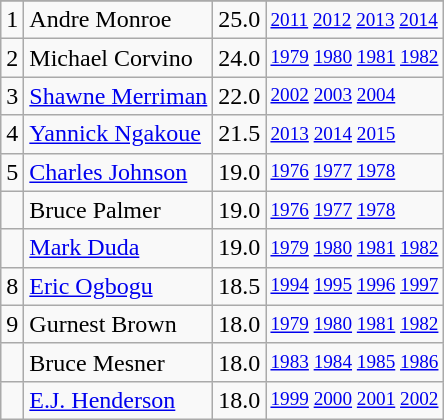<table class="wikitable">
<tr>
</tr>
<tr>
<td>1</td>
<td>Andre Monroe</td>
<td>25.0</td>
<td style="font-size:80%;"><a href='#'>2011</a> <a href='#'>2012</a> <a href='#'>2013</a> <a href='#'>2014</a></td>
</tr>
<tr>
<td>2</td>
<td>Michael Corvino</td>
<td>24.0</td>
<td style="font-size:80%;"><a href='#'>1979</a> <a href='#'>1980</a> <a href='#'>1981</a> <a href='#'>1982</a></td>
</tr>
<tr>
<td>3</td>
<td><a href='#'>Shawne Merriman</a></td>
<td>22.0</td>
<td style="font-size:80%;"><a href='#'>2002</a> <a href='#'>2003</a> <a href='#'>2004</a></td>
</tr>
<tr>
<td>4</td>
<td><a href='#'>Yannick Ngakoue</a></td>
<td>21.5</td>
<td style="font-size:80%;"><a href='#'>2013</a> <a href='#'>2014</a> <a href='#'>2015</a></td>
</tr>
<tr>
<td>5</td>
<td><a href='#'>Charles Johnson</a></td>
<td>19.0</td>
<td style="font-size:80%;"><a href='#'>1976</a> <a href='#'>1977</a> <a href='#'>1978</a></td>
</tr>
<tr>
<td></td>
<td>Bruce Palmer</td>
<td>19.0</td>
<td style="font-size:80%;"><a href='#'>1976</a> <a href='#'>1977</a> <a href='#'>1978</a></td>
</tr>
<tr>
<td></td>
<td><a href='#'>Mark Duda</a></td>
<td>19.0</td>
<td style="font-size:80%;"><a href='#'>1979</a> <a href='#'>1980</a> <a href='#'>1981</a> <a href='#'>1982</a></td>
</tr>
<tr>
<td>8</td>
<td><a href='#'>Eric Ogbogu</a></td>
<td>18.5</td>
<td style="font-size:80%;"><a href='#'>1994</a> <a href='#'>1995</a> <a href='#'>1996</a> <a href='#'>1997</a></td>
</tr>
<tr>
<td>9</td>
<td>Gurnest Brown</td>
<td>18.0</td>
<td style="font-size:80%;"><a href='#'>1979</a> <a href='#'>1980</a> <a href='#'>1981</a> <a href='#'>1982</a></td>
</tr>
<tr>
<td></td>
<td>Bruce Mesner</td>
<td>18.0</td>
<td style="font-size:80%;"><a href='#'>1983</a> <a href='#'>1984</a> <a href='#'>1985</a> <a href='#'>1986</a></td>
</tr>
<tr>
<td></td>
<td><a href='#'>E.J. Henderson</a></td>
<td>18.0</td>
<td style="font-size:80%;"><a href='#'>1999</a> <a href='#'>2000</a> <a href='#'>2001</a> <a href='#'>2002</a></td>
</tr>
</table>
